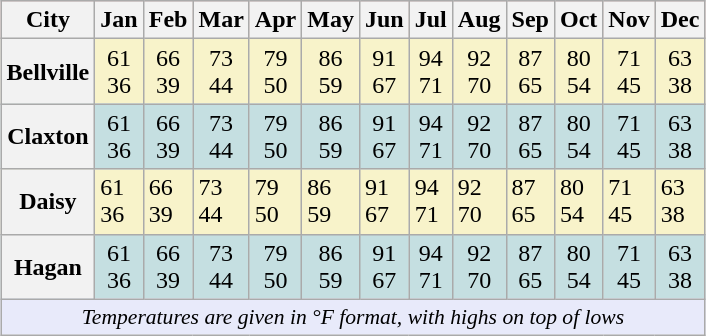<table class="wikitable" style="margin: 1em auto 1em auto;">
<tr style="background: #E5AFAA;text-align:center;">
<th>City</th>
<th>Jan</th>
<th>Feb</th>
<th>Mar</th>
<th>Apr</th>
<th>May</th>
<th>Jun</th>
<th>Jul</th>
<th>Aug</th>
<th>Sep</th>
<th>Oct</th>
<th>Nov</th>
<th>Dec</th>
</tr>
<tr style="background: #F8F3CA;text-align:center;">
<th>Bellville</th>
<td>61<br>36</td>
<td>66<br>39</td>
<td>73<br>44</td>
<td>79<br>50</td>
<td>86<br>59</td>
<td>91<br>67</td>
<td>94<br>71</td>
<td>92<br>70</td>
<td>87<br>65</td>
<td>80<br>54</td>
<td>71<br>45</td>
<td>63<br>38</td>
</tr>
<tr style="background: #C5DFE1;text-align:center;">
<th>Claxton</th>
<td>61<br>36</td>
<td>66<br>39</td>
<td>73<br>44</td>
<td>79<br>50</td>
<td>86<br>59</td>
<td>91<br>67</td>
<td>94<br>71</td>
<td>92<br>70</td>
<td>87<br>65</td>
<td>80<br>54</td>
<td>71<br>45</td>
<td>63<br>38</td>
</tr>
<tr style="background: #F8F3CA;text-slide:center;">
<th>Daisy</th>
<td>61<br>36</td>
<td>66<br>39</td>
<td>73<br>44</td>
<td>79<br>50</td>
<td>86<br>59</td>
<td>91<br>67</td>
<td>94<br>71</td>
<td>92<br>70</td>
<td>87<br>65</td>
<td>80<br>54</td>
<td>71<br>45</td>
<td>63<br>38</td>
</tr>
<tr style="background: #C5DFE1;text-align:center;">
<th>Hagan</th>
<td>61<br>36</td>
<td>66<br>39</td>
<td>73<br>44</td>
<td>79<br>50</td>
<td>86<br>59</td>
<td>91<br>67</td>
<td>94<br>71</td>
<td>92<br>70</td>
<td>87<br>65</td>
<td>80<br>54</td>
<td>71<br>45</td>
<td>63<br>38</td>
</tr>
<tr>
<td colspan="13" style="text-align:center;font-size:90%;background:#E8EAFA;"><em>Temperatures are given in °F format, with highs on top of lows</em></td>
</tr>
</table>
